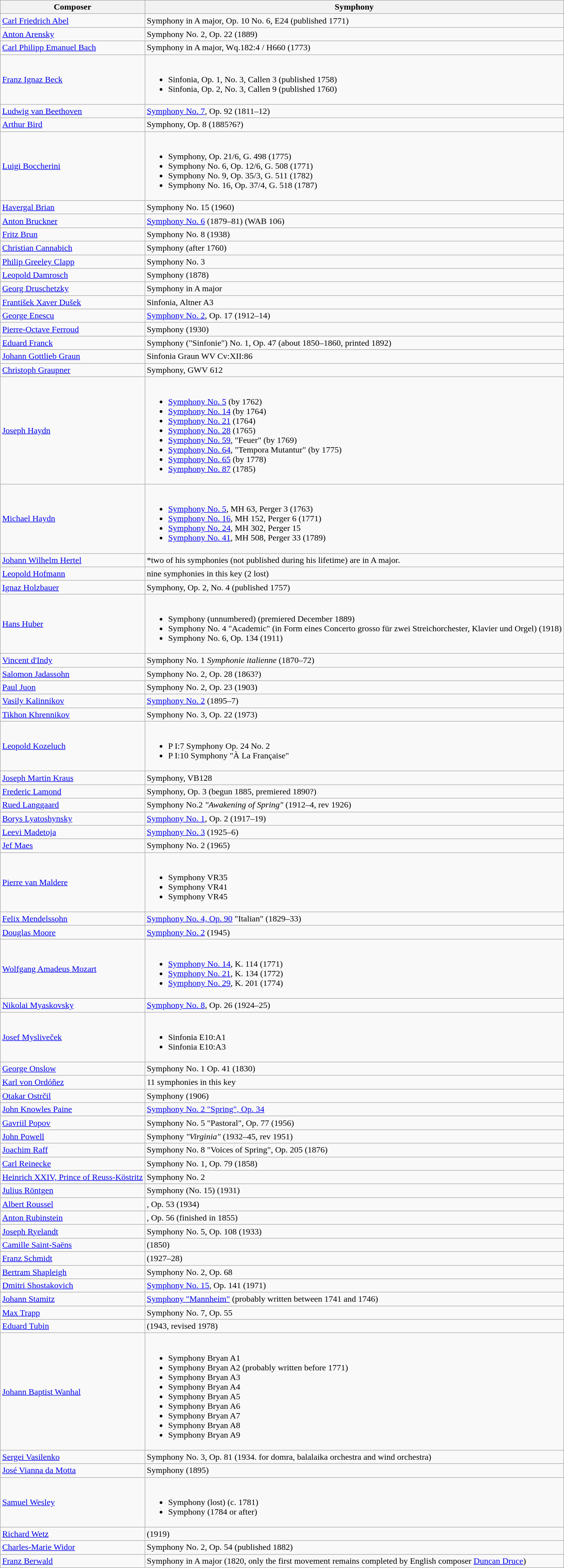<table class="wikitable">
<tr>
<th>Composer</th>
<th>Symphony</th>
</tr>
<tr>
<td><a href='#'>Carl Friedrich Abel</a></td>
<td>Symphony in A major, Op. 10 No. 6, E24 (published 1771)</td>
</tr>
<tr>
<td><a href='#'>Anton Arensky</a></td>
<td>Symphony No. 2, Op. 22 (1889)</td>
</tr>
<tr>
<td><a href='#'>Carl Philipp Emanuel Bach</a></td>
<td>Symphony in A major, Wq.182:4 / H660 (1773)</td>
</tr>
<tr>
<td><a href='#'>Franz Ignaz Beck</a></td>
<td><br><ul><li>Sinfonia, Op. 1, No. 3, Callen 3 (published 1758)</li><li>Sinfonia, Op. 2, No. 3, Callen 9 (published 1760)</li></ul></td>
</tr>
<tr>
<td><a href='#'>Ludwig van Beethoven</a></td>
<td><a href='#'>Symphony No. 7</a>, Op. 92 (1811–12)</td>
</tr>
<tr>
<td><a href='#'>Arthur Bird</a></td>
<td>Symphony, Op. 8 (1885?6?)</td>
</tr>
<tr>
<td><a href='#'>Luigi Boccherini</a></td>
<td><br><ul><li>Symphony, Op. 21/6, G. 498 (1775)</li><li>Symphony No. 6, Op. 12/6, G. 508 (1771)</li><li>Symphony No. 9, Op. 35/3, G. 511 (1782)</li><li>Symphony No. 16, Op. 37/4, G. 518 (1787)</li></ul></td>
</tr>
<tr>
<td><a href='#'>Havergal Brian</a></td>
<td>Symphony No. 15 (1960)</td>
</tr>
<tr>
<td><a href='#'>Anton Bruckner</a></td>
<td><a href='#'>Symphony No. 6</a> (1879–81) (WAB 106)</td>
</tr>
<tr>
<td><a href='#'>Fritz Brun</a></td>
<td>Symphony No. 8 (1938)</td>
</tr>
<tr>
<td><a href='#'>Christian Cannabich</a></td>
<td>Symphony (after 1760)</td>
</tr>
<tr>
<td><a href='#'>Philip Greeley Clapp</a></td>
<td>Symphony No. 3</td>
</tr>
<tr>
<td><a href='#'>Leopold Damrosch</a></td>
<td>Symphony (1878)</td>
</tr>
<tr>
<td><a href='#'>Georg Druschetzky</a></td>
<td>Symphony in A major</td>
</tr>
<tr>
<td><a href='#'>František Xaver Dušek</a></td>
<td>Sinfonia, Altner A3</td>
</tr>
<tr>
<td><a href='#'>George Enescu</a></td>
<td><a href='#'>Symphony No. 2</a>, Op. 17 (1912–14)</td>
</tr>
<tr>
<td><a href='#'>Pierre-Octave Ferroud</a></td>
<td>Symphony (1930)</td>
</tr>
<tr>
<td><a href='#'>Eduard Franck</a></td>
<td>Symphony ("Sinfonie") No. 1, Op. 47 (about 1850–1860, printed 1892)</td>
</tr>
<tr>
<td><a href='#'>Johann Gottlieb Graun</a></td>
<td>Sinfonia Graun WV Cv:XII:86</td>
</tr>
<tr>
<td><a href='#'>Christoph Graupner</a></td>
<td>Symphony, GWV 612</td>
</tr>
<tr>
<td><a href='#'>Joseph Haydn</a></td>
<td><br><ul><li><a href='#'>Symphony No. 5</a> (by 1762)</li><li><a href='#'>Symphony No. 14</a> (by 1764)</li><li><a href='#'>Symphony No. 21</a> (1764)</li><li><a href='#'>Symphony No. 28</a> (1765)</li><li><a href='#'>Symphony No. 59</a>, "Feuer" (by 1769)</li><li><a href='#'>Symphony No. 64</a>, "Tempora Mutantur" (by 1775)</li><li><a href='#'>Symphony No. 65</a> (by 1778)</li><li><a href='#'>Symphony No. 87</a> (1785)</li></ul></td>
</tr>
<tr>
<td><a href='#'>Michael Haydn</a></td>
<td><br><ul><li><a href='#'>Symphony No. 5</a>, MH 63, Perger 3 (1763)</li><li><a href='#'>Symphony No. 16</a>, MH 152, Perger 6 (1771)</li><li><a href='#'>Symphony No. 24</a>, MH 302, Perger 15</li><li><a href='#'>Symphony No. 41</a>, MH 508, Perger 33 (1789)</li></ul></td>
</tr>
<tr>
<td><a href='#'>Johann Wilhelm Hertel</a></td>
<td>*two of his symphonies (not published during his lifetime) are in A major.</td>
</tr>
<tr>
<td><a href='#'>Leopold Hofmann</a></td>
<td>nine symphonies in this key (2 lost)</td>
</tr>
<tr>
<td><a href='#'>Ignaz Holzbauer</a></td>
<td>Symphony, Op. 2, No. 4 (published 1757)</td>
</tr>
<tr>
<td><a href='#'>Hans Huber</a></td>
<td><br><ul><li>Symphony (unnumbered) (premiered December 1889)</li><li>Symphony No. 4 "Academic" (in Form eines Concerto grosso für zwei Streichorchester, Klavier und Orgel) (1918) </li><li>Symphony No. 6, Op. 134 (1911)</li></ul></td>
</tr>
<tr>
<td><a href='#'>Vincent d'Indy</a></td>
<td>Symphony No. 1 <em>Symphonie italienne</em> (1870–72)</td>
</tr>
<tr>
<td><a href='#'>Salomon Jadassohn</a></td>
<td>Symphony No. 2, Op. 28 (1863?)</td>
</tr>
<tr>
<td><a href='#'>Paul Juon</a></td>
<td>Symphony No. 2, Op. 23 (1903)</td>
</tr>
<tr>
<td><a href='#'>Vasily Kalinnikov</a></td>
<td><a href='#'>Symphony No. 2</a> (1895–7)</td>
</tr>
<tr>
<td><a href='#'>Tikhon Khrennikov</a></td>
<td>Symphony No. 3, Op. 22 (1973)</td>
</tr>
<tr>
<td><a href='#'>Leopold Kozeluch</a></td>
<td><br><ul><li>P I:7 Symphony Op. 24 No. 2</li><li>P I:10 Symphony "À La Française"</li></ul></td>
</tr>
<tr>
<td><a href='#'>Joseph Martin Kraus</a></td>
<td>Symphony, VB128</td>
</tr>
<tr>
<td><a href='#'>Frederic Lamond</a></td>
<td>Symphony, Op. 3 (begun 1885, premiered 1890?)</td>
</tr>
<tr>
<td><a href='#'>Rued Langgaard</a></td>
<td>Symphony No.2 <em>"Awakening of Spring"</em> (1912–4, rev 1926)</td>
</tr>
<tr>
<td><a href='#'>Borys Lyatoshynsky</a></td>
<td><a href='#'>Symphony No. 1</a>, Op. 2 (1917–19)</td>
</tr>
<tr>
<td><a href='#'>Leevi Madetoja</a></td>
<td><a href='#'>Symphony No. 3</a> (1925–6)</td>
</tr>
<tr>
<td><a href='#'>Jef Maes</a></td>
<td>Symphony No. 2 (1965)</td>
</tr>
<tr>
<td><a href='#'>Pierre van Maldere</a></td>
<td><br><ul><li>Symphony VR35</li><li>Symphony VR41</li><li>Symphony VR45</li></ul></td>
</tr>
<tr>
<td><a href='#'>Felix Mendelssohn</a></td>
<td><a href='#'>Symphony No. 4, Op. 90</a> "Italian" (1829–33)</td>
</tr>
<tr>
<td><a href='#'>Douglas Moore</a></td>
<td><a href='#'>Symphony No. 2</a> (1945)</td>
</tr>
<tr>
<td><a href='#'>Wolfgang Amadeus Mozart</a></td>
<td><br><ul><li><a href='#'>Symphony No. 14</a>, K. 114 (1771)</li><li><a href='#'>Symphony No. 21</a>, K. 134 (1772)</li><li><a href='#'>Symphony No. 29</a>, K. 201 (1774)</li></ul></td>
</tr>
<tr>
<td><a href='#'>Nikolai Myaskovsky</a></td>
<td><a href='#'>Symphony No. 8</a>, Op. 26 (1924–25) </td>
</tr>
<tr>
<td><a href='#'>Josef Mysliveček</a></td>
<td><br><ul><li>Sinfonia E10:A1</li><li>Sinfonia E10:A3</li></ul></td>
</tr>
<tr>
<td><a href='#'>George Onslow</a></td>
<td>Symphony No. 1 Op. 41 (1830)</td>
</tr>
<tr>
<td><a href='#'>Karl von Ordóñez</a></td>
<td>11 symphonies in this key</td>
</tr>
<tr>
<td><a href='#'>Otakar Ostrčil</a></td>
<td>Symphony (1906)</td>
</tr>
<tr>
<td><a href='#'>John Knowles Paine</a></td>
<td><a href='#'>Symphony No. 2 "Spring", Op. 34</a></td>
</tr>
<tr>
<td><a href='#'>Gavriil Popov</a></td>
<td>Symphony No. 5 "Pastoral", Op. 77 (1956)</td>
</tr>
<tr>
<td><a href='#'>John Powell</a></td>
<td>Symphony <em>"Virginia"</em> (1932–45, rev 1951)</td>
</tr>
<tr>
<td><a href='#'>Joachim Raff</a></td>
<td>Symphony No. 8 "Voices of Spring", Op. 205 (1876)</td>
</tr>
<tr>
<td><a href='#'>Carl Reinecke</a></td>
<td>Symphony No. 1, Op. 79 (1858)</td>
</tr>
<tr>
<td><a href='#'>Heinrich XXIV, Prince of Reuss-Köstritz</a></td>
<td>Symphony No. 2</td>
</tr>
<tr>
<td><a href='#'>Julius Röntgen</a></td>
<td>Symphony (No. 15) (1931)</td>
</tr>
<tr>
<td><a href='#'>Albert Roussel</a></td>
<td>, Op. 53 (1934)</td>
</tr>
<tr>
<td><a href='#'>Anton Rubinstein</a></td>
<td>, Op. 56 (finished in 1855)</td>
</tr>
<tr>
<td><a href='#'>Joseph Ryelandt</a></td>
<td>Symphony No. 5, Op. 108 (1933)</td>
</tr>
<tr>
<td><a href='#'>Camille Saint-Saëns</a></td>
<td> (1850)</td>
</tr>
<tr>
<td><a href='#'>Franz Schmidt</a></td>
<td> (1927–28)</td>
</tr>
<tr>
<td><a href='#'>Bertram Shapleigh</a></td>
<td>Symphony No. 2, Op. 68</td>
</tr>
<tr>
<td><a href='#'>Dmitri Shostakovich</a></td>
<td><a href='#'>Symphony No. 15</a>, Op. 141  (1971)</td>
</tr>
<tr>
<td><a href='#'>Johann Stamitz</a></td>
<td><a href='#'>Symphony "Mannheim"</a> (probably written between 1741 and 1746)</td>
</tr>
<tr>
<td><a href='#'>Max Trapp</a></td>
<td>Symphony No. 7, Op. 55</td>
</tr>
<tr>
<td><a href='#'>Eduard Tubin</a></td>
<td> (1943, revised 1978)</td>
</tr>
<tr>
<td><a href='#'>Johann Baptist Wanhal</a></td>
<td><br><ul><li>Symphony Bryan A1</li><li>Symphony Bryan A2 (probably written before 1771)</li><li>Symphony Bryan A3</li><li>Symphony Bryan A4</li><li>Symphony Bryan A5</li><li>Symphony Bryan A6</li><li>Symphony Bryan A7</li><li>Symphony Bryan A8</li><li>Symphony Bryan A9</li></ul></td>
</tr>
<tr>
<td><a href='#'>Sergei Vasilenko</a></td>
<td>Symphony No. 3, Op. 81 (1934. for domra, balalaika orchestra and wind orchestra)</td>
</tr>
<tr>
<td><a href='#'>José Vianna da Motta</a></td>
<td>Symphony (1895)</td>
</tr>
<tr>
<td><a href='#'>Samuel Wesley</a></td>
<td><br><ul><li>Symphony (lost) (c. 1781)</li><li>Symphony (1784 or after)</li></ul></td>
</tr>
<tr>
<td><a href='#'>Richard Wetz</a></td>
<td> (1919) </td>
</tr>
<tr>
<td><a href='#'>Charles-Marie Widor</a></td>
<td>Symphony No. 2, Op. 54 (published 1882)</td>
</tr>
<tr>
<td><a href='#'>Franz Berwald</a></td>
<td>Symphony in A major (1820, only the first movement remains completed by English composer <a href='#'>Duncan Druce</a>)</td>
</tr>
</table>
